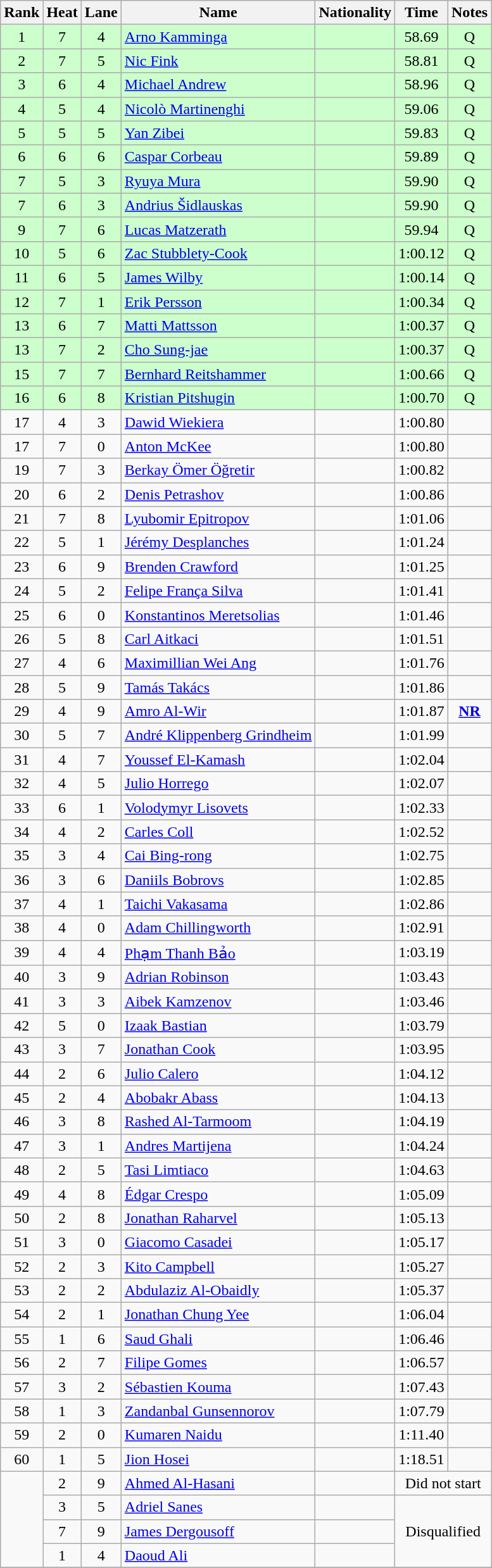<table class="wikitable sortable" style="text-align:center">
<tr>
<th>Rank</th>
<th>Heat</th>
<th>Lane</th>
<th>Name</th>
<th>Nationality</th>
<th>Time</th>
<th>Notes</th>
</tr>
<tr bgcolor=ccffcc>
<td>1</td>
<td>7</td>
<td>4</td>
<td align=left><a href='#'>Arno Kamminga</a></td>
<td align=left></td>
<td>58.69</td>
<td>Q</td>
</tr>
<tr bgcolor=ccffcc>
<td>2</td>
<td>7</td>
<td>5</td>
<td align=left><a href='#'>Nic Fink</a></td>
<td align=left></td>
<td>58.81</td>
<td>Q</td>
</tr>
<tr bgcolor=ccffcc>
<td>3</td>
<td>6</td>
<td>4</td>
<td align=left><a href='#'>Michael Andrew</a></td>
<td align=left></td>
<td>58.96</td>
<td>Q</td>
</tr>
<tr bgcolor=ccffcc>
<td>4</td>
<td>5</td>
<td>4</td>
<td align=left><a href='#'>Nicolò Martinenghi</a></td>
<td align=left></td>
<td>59.06</td>
<td>Q</td>
</tr>
<tr bgcolor=ccffcc>
<td>5</td>
<td>5</td>
<td>5</td>
<td align=left><a href='#'>Yan Zibei</a></td>
<td align=left></td>
<td>59.83</td>
<td>Q</td>
</tr>
<tr bgcolor=ccffcc>
<td>6</td>
<td>6</td>
<td>6</td>
<td align=left><a href='#'>Caspar Corbeau</a></td>
<td align=left></td>
<td>59.89</td>
<td>Q</td>
</tr>
<tr bgcolor=ccffcc>
<td>7</td>
<td>5</td>
<td>3</td>
<td align=left><a href='#'>Ryuya Mura</a></td>
<td align=left></td>
<td>59.90</td>
<td>Q</td>
</tr>
<tr bgcolor=ccffcc>
<td>7</td>
<td>6</td>
<td>3</td>
<td align=left><a href='#'>Andrius Šidlauskas</a></td>
<td align=left></td>
<td>59.90</td>
<td>Q</td>
</tr>
<tr bgcolor=ccffcc>
<td>9</td>
<td>7</td>
<td>6</td>
<td align=left><a href='#'>Lucas Matzerath</a></td>
<td align=left></td>
<td>59.94</td>
<td>Q</td>
</tr>
<tr bgcolor=ccffcc>
<td>10</td>
<td>5</td>
<td>6</td>
<td align=left><a href='#'>Zac Stubblety-Cook</a></td>
<td align=left></td>
<td>1:00.12</td>
<td>Q</td>
</tr>
<tr bgcolor=ccffcc>
<td>11</td>
<td>6</td>
<td>5</td>
<td align=left><a href='#'>James Wilby</a></td>
<td align=left></td>
<td>1:00.14</td>
<td>Q</td>
</tr>
<tr bgcolor=ccffcc>
<td>12</td>
<td>7</td>
<td>1</td>
<td align=left><a href='#'>Erik Persson</a></td>
<td align=left></td>
<td>1:00.34</td>
<td>Q</td>
</tr>
<tr bgcolor=ccffcc>
<td>13</td>
<td>6</td>
<td>7</td>
<td align=left><a href='#'>Matti Mattsson</a></td>
<td align=left></td>
<td>1:00.37</td>
<td>Q</td>
</tr>
<tr bgcolor=ccffcc>
<td>13</td>
<td>7</td>
<td>2</td>
<td align=left><a href='#'>Cho Sung-jae</a></td>
<td align=left></td>
<td>1:00.37</td>
<td>Q</td>
</tr>
<tr bgcolor=ccffcc>
<td>15</td>
<td>7</td>
<td>7</td>
<td align=left><a href='#'>Bernhard Reitshammer</a></td>
<td align=left></td>
<td>1:00.66</td>
<td>Q</td>
</tr>
<tr bgcolor=ccffcc>
<td>16</td>
<td>6</td>
<td>8</td>
<td align=left><a href='#'>Kristian Pitshugin</a></td>
<td align=left></td>
<td>1:00.70</td>
<td>Q</td>
</tr>
<tr>
<td>17</td>
<td>4</td>
<td>3</td>
<td align=left><a href='#'>Dawid Wiekiera</a></td>
<td align=left></td>
<td>1:00.80</td>
<td></td>
</tr>
<tr>
<td>17</td>
<td>7</td>
<td>0</td>
<td align=left><a href='#'>Anton McKee</a></td>
<td align=left></td>
<td>1:00.80</td>
<td></td>
</tr>
<tr>
<td>19</td>
<td>7</td>
<td>3</td>
<td align=left><a href='#'>Berkay Ömer Öğretir</a></td>
<td align=left></td>
<td>1:00.82</td>
<td></td>
</tr>
<tr>
<td>20</td>
<td>6</td>
<td>2</td>
<td align=left><a href='#'>Denis Petrashov</a></td>
<td align=left></td>
<td>1:00.86</td>
<td></td>
</tr>
<tr>
<td>21</td>
<td>7</td>
<td>8</td>
<td align=left><a href='#'>Lyubomir Epitropov</a></td>
<td align=left></td>
<td>1:01.06</td>
<td></td>
</tr>
<tr>
<td>22</td>
<td>5</td>
<td>1</td>
<td align=left><a href='#'>Jérémy Desplanches</a></td>
<td align=left></td>
<td>1:01.24</td>
<td></td>
</tr>
<tr>
<td>23</td>
<td>6</td>
<td>9</td>
<td align=left><a href='#'>Brenden Crawford</a></td>
<td align=left></td>
<td>1:01.25</td>
<td></td>
</tr>
<tr>
<td>24</td>
<td>5</td>
<td>2</td>
<td align=left><a href='#'>Felipe França Silva</a></td>
<td align=left></td>
<td>1:01.41</td>
<td></td>
</tr>
<tr>
<td>25</td>
<td>6</td>
<td>0</td>
<td align=left><a href='#'>Konstantinos Meretsolias</a></td>
<td align=left></td>
<td>1:01.46</td>
<td></td>
</tr>
<tr>
<td>26</td>
<td>5</td>
<td>8</td>
<td align=left><a href='#'>Carl Aitkaci</a></td>
<td align=left></td>
<td>1:01.51</td>
<td></td>
</tr>
<tr>
<td>27</td>
<td>4</td>
<td>6</td>
<td align=left><a href='#'>Maximillian Wei Ang</a></td>
<td align=left></td>
<td>1:01.76</td>
<td></td>
</tr>
<tr>
<td>28</td>
<td>5</td>
<td>9</td>
<td align=left><a href='#'>Tamás Takács</a></td>
<td align=left></td>
<td>1:01.86</td>
<td></td>
</tr>
<tr>
<td>29</td>
<td>4</td>
<td>9</td>
<td align=left><a href='#'>Amro Al-Wir</a></td>
<td align=left></td>
<td>1:01.87</td>
<td><strong><a href='#'>NR</a></strong></td>
</tr>
<tr>
<td>30</td>
<td>5</td>
<td>7</td>
<td align=left><a href='#'>André Klippenberg Grindheim</a></td>
<td align=left></td>
<td>1:01.99</td>
<td></td>
</tr>
<tr>
<td>31</td>
<td>4</td>
<td>7</td>
<td align=left><a href='#'>Youssef El-Kamash</a></td>
<td align=left></td>
<td>1:02.04</td>
<td></td>
</tr>
<tr>
<td>32</td>
<td>4</td>
<td>5</td>
<td align=left><a href='#'>Julio Horrego</a></td>
<td align=left></td>
<td>1:02.07</td>
<td></td>
</tr>
<tr>
<td>33</td>
<td>6</td>
<td>1</td>
<td align=left><a href='#'>Volodymyr Lisovets</a></td>
<td align=left></td>
<td>1:02.33</td>
<td></td>
</tr>
<tr>
<td>34</td>
<td>4</td>
<td>2</td>
<td align=left><a href='#'>Carles Coll</a></td>
<td align=left></td>
<td>1:02.52</td>
<td></td>
</tr>
<tr>
<td>35</td>
<td>3</td>
<td>4</td>
<td align=left><a href='#'>Cai Bing-rong</a></td>
<td align=left></td>
<td>1:02.75</td>
<td></td>
</tr>
<tr>
<td>36</td>
<td>3</td>
<td>6</td>
<td align=left><a href='#'>Daniils Bobrovs</a></td>
<td align=left></td>
<td>1:02.85</td>
<td></td>
</tr>
<tr>
<td>37</td>
<td>4</td>
<td>1</td>
<td align=left><a href='#'>Taichi Vakasama</a></td>
<td align=left></td>
<td>1:02.86</td>
<td></td>
</tr>
<tr>
<td>38</td>
<td>4</td>
<td>0</td>
<td align=left><a href='#'>Adam Chillingworth</a></td>
<td align=left></td>
<td>1:02.91</td>
<td></td>
</tr>
<tr>
<td>39</td>
<td>4</td>
<td>4</td>
<td align=left><a href='#'>Phạm Thanh Bảo</a></td>
<td align=left></td>
<td>1:03.19</td>
<td></td>
</tr>
<tr>
<td>40</td>
<td>3</td>
<td>9</td>
<td align=left><a href='#'>Adrian Robinson</a></td>
<td align=left></td>
<td>1:03.43</td>
<td></td>
</tr>
<tr>
<td>41</td>
<td>3</td>
<td>3</td>
<td align=left><a href='#'>Aibek Kamzenov</a></td>
<td align=left></td>
<td>1:03.46</td>
<td></td>
</tr>
<tr>
<td>42</td>
<td>5</td>
<td>0</td>
<td align=left><a href='#'>Izaak Bastian</a></td>
<td align=left></td>
<td>1:03.79</td>
<td></td>
</tr>
<tr>
<td>43</td>
<td>3</td>
<td>7</td>
<td align=left><a href='#'>Jonathan Cook</a></td>
<td align=left></td>
<td>1:03.95</td>
<td></td>
</tr>
<tr>
<td>44</td>
<td>2</td>
<td>6</td>
<td align=left><a href='#'>Julio Calero</a></td>
<td align=left></td>
<td>1:04.12</td>
<td></td>
</tr>
<tr>
<td>45</td>
<td>2</td>
<td>4</td>
<td align=left><a href='#'>Abobakr Abass</a></td>
<td align=left></td>
<td>1:04.13</td>
<td></td>
</tr>
<tr>
<td>46</td>
<td>3</td>
<td>8</td>
<td align=left><a href='#'>Rashed Al-Tarmoom</a></td>
<td align=left></td>
<td>1:04.19</td>
<td></td>
</tr>
<tr>
<td>47</td>
<td>3</td>
<td>1</td>
<td align=left><a href='#'>Andres Martijena</a></td>
<td align=left></td>
<td>1:04.24</td>
<td></td>
</tr>
<tr>
<td>48</td>
<td>2</td>
<td>5</td>
<td align=left><a href='#'>Tasi Limtiaco</a></td>
<td align=left></td>
<td>1:04.63</td>
<td></td>
</tr>
<tr>
<td>49</td>
<td>4</td>
<td>8</td>
<td align=left><a href='#'>Édgar Crespo</a></td>
<td align=left></td>
<td>1:05.09</td>
<td></td>
</tr>
<tr>
<td>50</td>
<td>2</td>
<td>8</td>
<td align=left><a href='#'>Jonathan Raharvel</a></td>
<td align=left></td>
<td>1:05.13</td>
<td></td>
</tr>
<tr>
<td>51</td>
<td>3</td>
<td>0</td>
<td align=left><a href='#'>Giacomo Casadei</a></td>
<td align=left></td>
<td>1:05.17</td>
<td></td>
</tr>
<tr>
<td>52</td>
<td>2</td>
<td>3</td>
<td align=left><a href='#'>Kito Campbell</a></td>
<td align=left></td>
<td>1:05.27</td>
<td></td>
</tr>
<tr>
<td>53</td>
<td>2</td>
<td>2</td>
<td align=left><a href='#'>Abdulaziz Al-Obaidly</a></td>
<td align=left></td>
<td>1:05.37</td>
<td></td>
</tr>
<tr>
<td>54</td>
<td>2</td>
<td>1</td>
<td align=left><a href='#'>Jonathan Chung Yee</a></td>
<td align=left></td>
<td>1:06.04</td>
<td></td>
</tr>
<tr>
<td>55</td>
<td>1</td>
<td>6</td>
<td align=left><a href='#'>Saud Ghali</a></td>
<td align=left></td>
<td>1:06.46</td>
<td></td>
</tr>
<tr>
<td>56</td>
<td>2</td>
<td>7</td>
<td align=left><a href='#'>Filipe Gomes</a></td>
<td align=left></td>
<td>1:06.57</td>
<td></td>
</tr>
<tr>
<td>57</td>
<td>3</td>
<td>2</td>
<td align=left><a href='#'>Sébastien Kouma</a></td>
<td align=left></td>
<td>1:07.43</td>
<td></td>
</tr>
<tr>
<td>58</td>
<td>1</td>
<td>3</td>
<td align=left><a href='#'>Zandanbal Gunsennorov</a></td>
<td align=left></td>
<td>1:07.79</td>
<td></td>
</tr>
<tr>
<td>59</td>
<td>2</td>
<td>0</td>
<td align=left><a href='#'>Kumaren Naidu</a></td>
<td align=left></td>
<td>1:11.40</td>
<td></td>
</tr>
<tr>
<td>60</td>
<td>1</td>
<td>5</td>
<td align=left><a href='#'>Jion Hosei</a></td>
<td align=left></td>
<td>1:18.51</td>
<td></td>
</tr>
<tr>
<td rowspan=4></td>
<td>2</td>
<td>9</td>
<td align=left><a href='#'>Ahmed Al-Hasani</a></td>
<td align=left></td>
<td colspan=2>Did not start</td>
</tr>
<tr>
<td>3</td>
<td>5</td>
<td align=left><a href='#'>Adriel Sanes</a></td>
<td align=left></td>
<td colspan=2 rowspan=3>Disqualified</td>
</tr>
<tr>
<td>7</td>
<td>9</td>
<td align=left><a href='#'>James Dergousoff</a></td>
<td align=left></td>
</tr>
<tr>
<td>1</td>
<td>4</td>
<td align=left><a href='#'>Daoud Ali</a></td>
<td align=left></td>
</tr>
<tr>
</tr>
</table>
